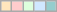<table class="wikitable">
<tr>
<td bgcolor="#FFE6BD"></td>
<td bgcolor="#FFCCCC"></td>
<td bgcolor="#DDFFDD"></td>
<td bgcolor="#D0E7FF"></td>
<td bgcolor="#96CDCD"></td>
</tr>
</table>
